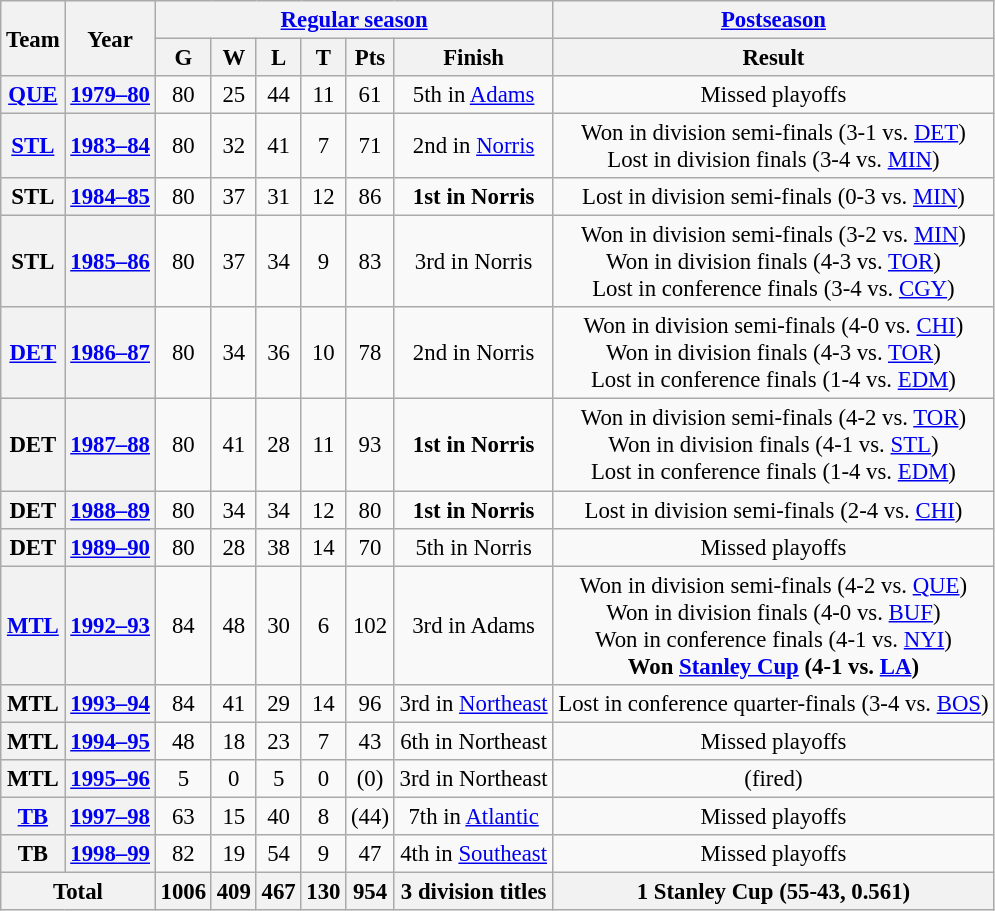<table class="wikitable" style="font-size: 95%; text-align:center;">
<tr>
<th rowspan="2">Team</th>
<th rowspan="2">Year</th>
<th colspan="6"><a href='#'>Regular season</a></th>
<th colspan="1"><a href='#'>Postseason</a></th>
</tr>
<tr>
<th>G</th>
<th>W</th>
<th>L</th>
<th>T</th>
<th>Pts</th>
<th>Finish</th>
<th>Result</th>
</tr>
<tr>
<th><a href='#'>QUE</a></th>
<th><a href='#'>1979–80</a></th>
<td>80</td>
<td>25</td>
<td>44</td>
<td>11</td>
<td>61</td>
<td>5th in <a href='#'>Adams</a></td>
<td>Missed playoffs</td>
</tr>
<tr>
<th><a href='#'>STL</a></th>
<th><a href='#'>1983–84</a></th>
<td>80</td>
<td>32</td>
<td>41</td>
<td>7</td>
<td>71</td>
<td>2nd in <a href='#'>Norris</a></td>
<td>Won in division semi-finals (3-1 vs. <a href='#'>DET</a>) <br> Lost in division finals (3-4 vs. <a href='#'>MIN</a>)</td>
</tr>
<tr>
<th>STL</th>
<th><a href='#'>1984–85</a></th>
<td>80</td>
<td>37</td>
<td>31</td>
<td>12</td>
<td>86</td>
<td><strong>1st in Norris</strong></td>
<td>Lost in division semi-finals (0-3 vs. <a href='#'>MIN</a>)</td>
</tr>
<tr>
<th>STL</th>
<th><a href='#'>1985–86</a></th>
<td>80</td>
<td>37</td>
<td>34</td>
<td>9</td>
<td>83</td>
<td>3rd in Norris</td>
<td>Won in division semi-finals (3-2 vs. <a href='#'>MIN</a>) <br> Won in division finals (4-3 vs. <a href='#'>TOR</a>) <br> Lost in conference finals (3-4 vs. <a href='#'>CGY</a>)</td>
</tr>
<tr>
<th><a href='#'>DET</a></th>
<th><a href='#'>1986–87</a></th>
<td>80</td>
<td>34</td>
<td>36</td>
<td>10</td>
<td>78</td>
<td>2nd in Norris</td>
<td>Won in division semi-finals (4-0 vs. <a href='#'>CHI</a>) <br> Won in division finals (4-3 vs. <a href='#'>TOR</a>) <br> Lost in conference finals (1-4 vs. <a href='#'>EDM</a>)</td>
</tr>
<tr>
<th>DET</th>
<th><a href='#'>1987–88</a></th>
<td>80</td>
<td>41</td>
<td>28</td>
<td>11</td>
<td>93</td>
<td><strong>1st in Norris</strong></td>
<td>Won in division semi-finals (4-2 vs. <a href='#'>TOR</a>) <br> Won in division finals (4-1 vs. <a href='#'>STL</a>) <br> Lost in conference finals (1-4 vs. <a href='#'>EDM</a>)</td>
</tr>
<tr>
<th>DET</th>
<th><a href='#'>1988–89</a></th>
<td>80</td>
<td>34</td>
<td>34</td>
<td>12</td>
<td>80</td>
<td><strong>1st in Norris</strong></td>
<td>Lost in division semi-finals (2-4 vs. <a href='#'>CHI</a>)</td>
</tr>
<tr>
<th>DET</th>
<th><a href='#'>1989–90</a></th>
<td>80</td>
<td>28</td>
<td>38</td>
<td>14</td>
<td>70</td>
<td>5th in Norris</td>
<td>Missed playoffs</td>
</tr>
<tr>
<th><a href='#'>MTL</a></th>
<th><a href='#'>1992–93</a></th>
<td>84</td>
<td>48</td>
<td>30</td>
<td>6</td>
<td>102</td>
<td>3rd in Adams</td>
<td>Won in division semi-finals (4-2 vs. <a href='#'>QUE</a>) <br> Won in division finals (4-0 vs. <a href='#'>BUF</a>) <br> Won in conference finals (4-1 vs. <a href='#'>NYI</a>) <br> <strong>Won <a href='#'>Stanley Cup</a> (4-1 vs. <a href='#'>LA</a>)</strong></td>
</tr>
<tr>
<th>MTL</th>
<th><a href='#'>1993–94</a></th>
<td>84</td>
<td>41</td>
<td>29</td>
<td>14</td>
<td>96</td>
<td>3rd in <a href='#'>Northeast</a></td>
<td>Lost in conference quarter-finals (3-4 vs. <a href='#'>BOS</a>)</td>
</tr>
<tr>
<th>MTL</th>
<th><a href='#'>1994–95</a></th>
<td>48</td>
<td>18</td>
<td>23</td>
<td>7</td>
<td>43</td>
<td>6th in Northeast</td>
<td>Missed playoffs</td>
</tr>
<tr>
<th>MTL</th>
<th><a href='#'>1995–96</a></th>
<td>5</td>
<td>0</td>
<td>5</td>
<td>0</td>
<td>(0)</td>
<td>3rd in Northeast</td>
<td>(fired)</td>
</tr>
<tr>
<th><a href='#'>TB</a></th>
<th><a href='#'>1997–98</a></th>
<td>63</td>
<td>15</td>
<td>40</td>
<td>8</td>
<td>(44)</td>
<td>7th in <a href='#'>Atlantic</a></td>
<td>Missed playoffs</td>
</tr>
<tr>
<th>TB</th>
<th><a href='#'>1998–99</a></th>
<td>82</td>
<td>19</td>
<td>54</td>
<td>9</td>
<td>47</td>
<td>4th in <a href='#'>Southeast</a></td>
<td>Missed playoffs</td>
</tr>
<tr>
<th colspan="2">Total</th>
<th>1006</th>
<th>409</th>
<th>467</th>
<th>130</th>
<th>954</th>
<th>3 division titles</th>
<th>1 Stanley Cup (55-43, 0.561)</th>
</tr>
</table>
